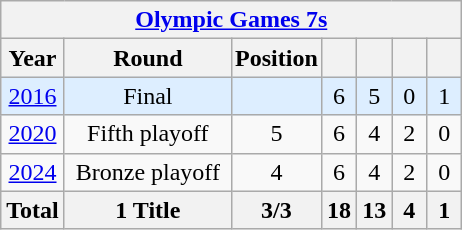<table class="wikitable" style="text-align: center;">
<tr>
<th colspan=10><a href='#'>Olympic Games 7s</a></th>
</tr>
<tr>
<th>Year</th>
<th style="width:6.5em;">Round</th>
<th style="padding:2px;">Position</th>
<th style="width:1em;"></th>
<th style="width:1em;"></th>
<th style="width:1em;"></th>
<th style="width:1em;"></th>
</tr>
<tr bgcolor=#def>
<td> <a href='#'>2016</a></td>
<td>Final</td>
<td></td>
<td>6</td>
<td>5</td>
<td>0</td>
<td>1</td>
</tr>
<tr>
<td> <a href='#'>2020</a></td>
<td>Fifth playoff</td>
<td>5</td>
<td>6</td>
<td>4</td>
<td>2</td>
<td>0</td>
</tr>
<tr>
<td> <a href='#'>2024</a></td>
<td>Bronze playoff</td>
<td>4</td>
<td>6</td>
<td>4</td>
<td>2</td>
<td>0</td>
</tr>
<tr>
<th>Total</th>
<th>1 Title</th>
<th>3/3</th>
<th>18</th>
<th>13</th>
<th>4</th>
<th>1</th>
</tr>
</table>
